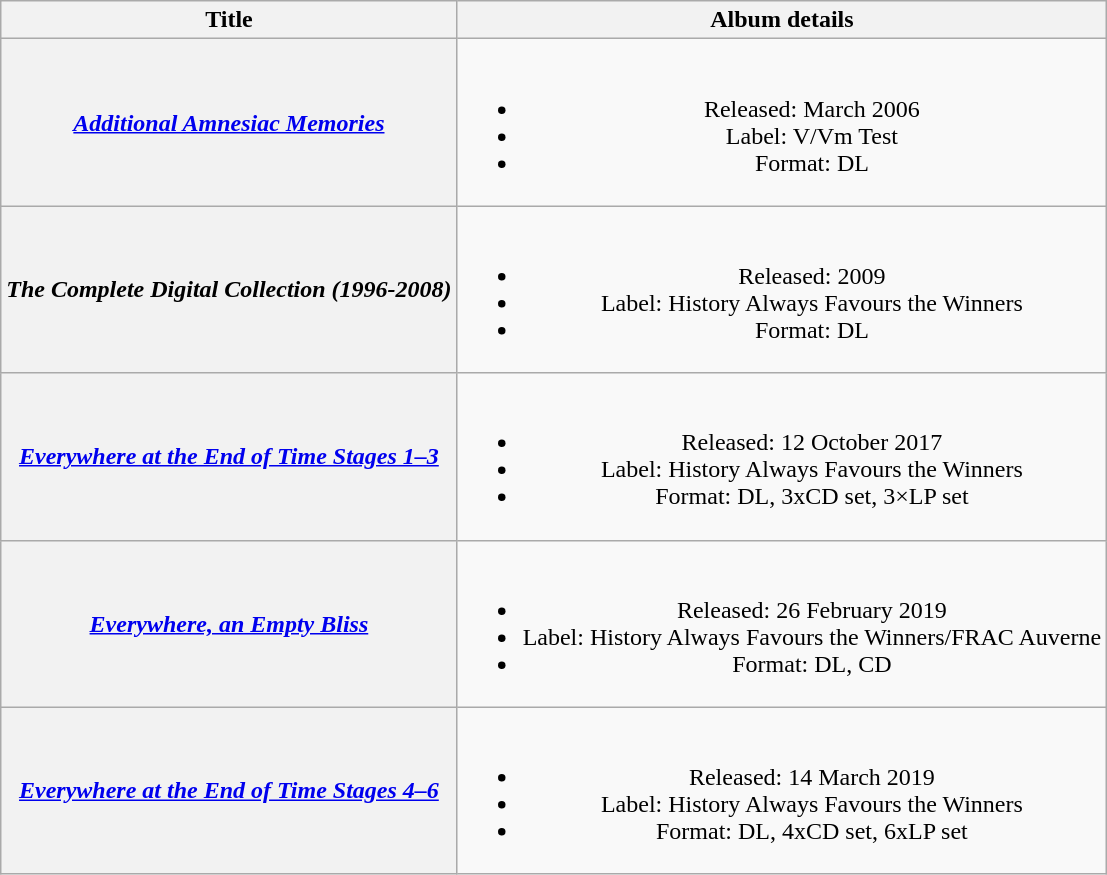<table class="wikitable plainrowheaders" style="text-align:center;">
<tr>
<th scope="col">Title</th>
<th scope="col">Album details</th>
</tr>
<tr>
<th scope="row"><em><a href='#'>Additional Amnesiac Memories</a></em></th>
<td><br><ul><li>Released: March 2006</li><li>Label: V/Vm Test</li><li>Format: DL</li></ul></td>
</tr>
<tr>
<th scope="row"><em>The Complete Digital Collection (1996-2008)</em></th>
<td><br><ul><li>Released: 2009</li><li>Label: History Always Favours the Winners</li><li>Format: DL</li></ul></td>
</tr>
<tr>
<th scope="row"><em><a href='#'>Everywhere at the End of Time Stages 1–3</a></em></th>
<td><br><ul><li>Released: 12 October 2017</li><li>Label: History Always Favours the Winners</li><li>Format: DL, 3xCD set, 3×LP set</li></ul></td>
</tr>
<tr>
<th scope="row"><em><a href='#'>Everywhere, an Empty Bliss</a></em></th>
<td><br><ul><li>Released: 26 February 2019</li><li>Label: History Always Favours the Winners/FRAC Auverne</li><li>Format: DL, CD</li></ul></td>
</tr>
<tr>
<th scope="row"><em><a href='#'>Everywhere at the End of Time Stages 4–6</a></em></th>
<td><br><ul><li>Released: 14 March 2019</li><li>Label: History Always Favours the Winners</li><li>Format: DL, 4xCD set, 6xLP set</li></ul></td>
</tr>
</table>
